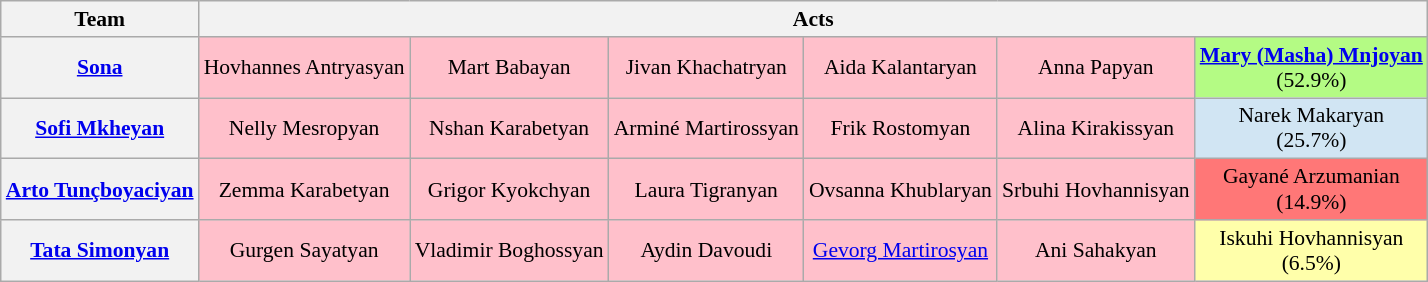<table class="wikitable" style="font-size:90%; text-align:center">
<tr>
<th>Team</th>
<th colspan="6">Acts</th>
</tr>
<tr>
<th><a href='#'>Sona</a></th>
<td text-align:center; width: 150px;" style="background:#FFC0CB">Hovhannes Antryasyan</td>
<td text-align:center; width: 150px;" style="background:#FFC0CB">Mart Babayan</td>
<td text-align:center; width: 150px;" style="background:#FFC0CB">Jivan Khachatryan</td>
<td text-align:center; width: 150px;" style="background:#FFC0CB">Aida Kalantaryan</td>
<td text-align:center; width: 150px;" style="background:#FFC0CB">Anna Papyan</td>
<td text-align:center; width: 150px;" style="background:#B4FB84"><strong><a href='#'>Mary (Masha) Mnjoyan</a></strong> <br>(52.9%)</td>
</tr>
<tr>
<th><a href='#'>Sofi Mkheyan</a></th>
<td text-align:center; width: 150px;" style="background:#FFC0CB">Nelly Mesropyan</td>
<td text-align:center; width: 150px;" style="background:#FFC0CB">Nshan Karabetyan</td>
<td text-align:center; width: 150px;" style="background:#FFC0CB">Arminé Martirossyan</td>
<td text-align:center; width: 150px;" style="background:#FFC0CB">Frik Rostomyan</td>
<td text-align:center; width: 150px;" style="background:#FFC0CB">Alina Kirakissyan</td>
<td text-align:center; width: 150px;" style="background:#D1E5F3">Narek Makaryan <br> (25.7%)</td>
</tr>
<tr>
<th><a href='#'>Arto Tunçboyaciyan</a></th>
<td text-align:center; width: 150px;" style="background:#FFC0CB">Zemma Karabetyan</td>
<td text-align:center; width: 150px;" style="background:#FFC0CB">Grigor Kyokchyan</td>
<td text-align:center; width: 150px;" style="background:#FFC0CB">Laura Tigranyan</td>
<td text-align:center; width: 150px;" style="background:#FFC0CB">Ovsanna Khublaryan</td>
<td text-align:center; width: 150px;" style="background:#FFC0CB">Srbuhi Hovhannisyan</td>
<td text-align:center; width: 150px;" style="background:#FF7777">Gayané Arzumanian <br>(14.9%)</td>
</tr>
<tr>
<th><a href='#'>Tata Simonyan</a></th>
<td text-align:center; width: 150px;" style="background:#FFC0CB">Gurgen Sayatyan</td>
<td text-align:center; width: 150px;" style="background:#FFC0CB">Vladimir Boghossyan</td>
<td text-align:center; width: 150px;" style="background:#FFC0CB">Aydin Davoudi</td>
<td text-align:center; width: 150px;" style="background:#FFC0CB"><a href='#'>Gevorg Martirosyan</a></td>
<td text-align:center; width: 150px;" style="background:#FFC0CB">Ani Sahakyan</td>
<td text-align:center; width: 150px;" style="background:#FFFFAA">Iskuhi Hovhannisyan <br>(6.5%)</td>
</tr>
</table>
